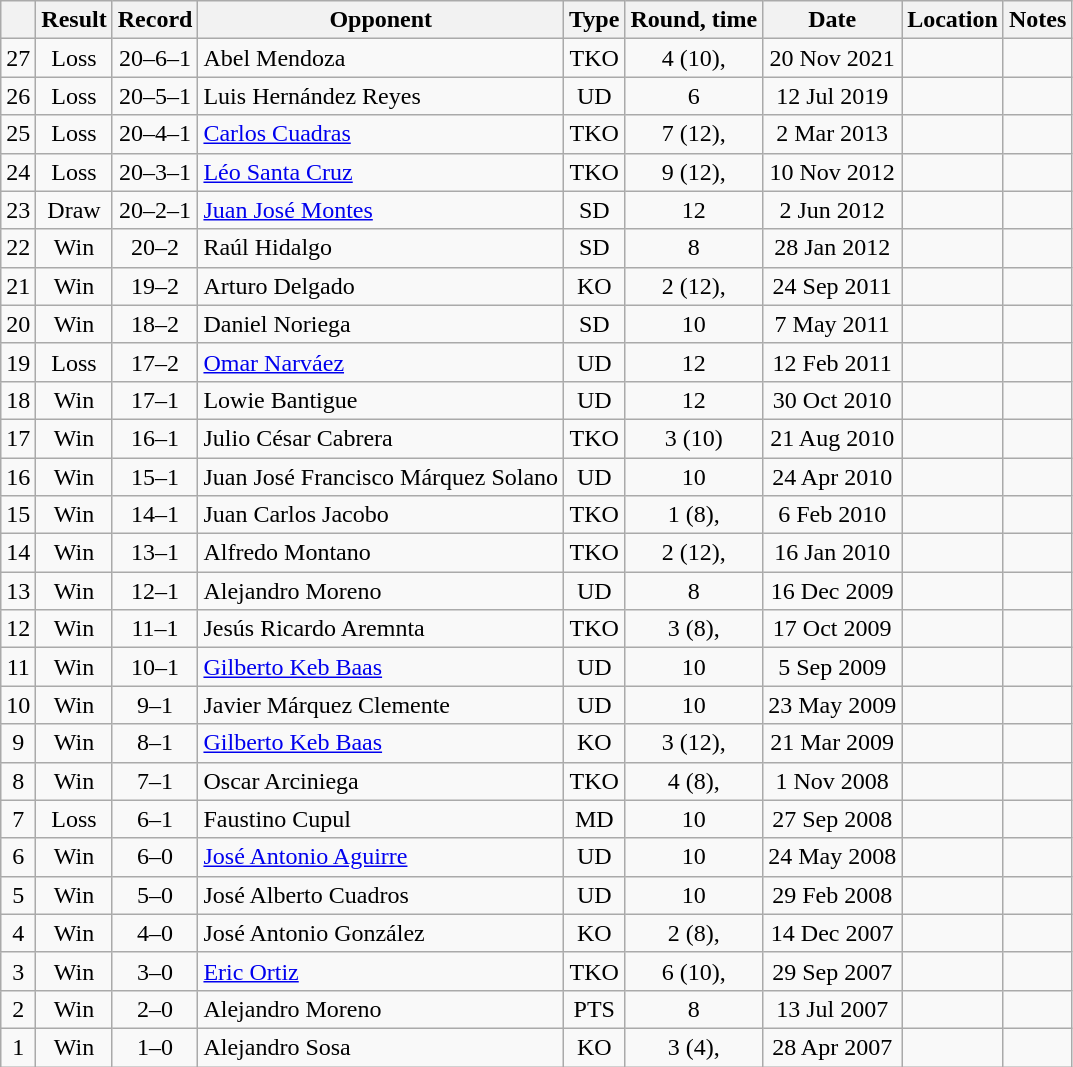<table class="wikitable" style="text-align:center">
<tr>
<th></th>
<th>Result</th>
<th>Record</th>
<th>Opponent</th>
<th>Type</th>
<th>Round, time</th>
<th>Date</th>
<th>Location</th>
<th>Notes</th>
</tr>
<tr>
<td>27</td>
<td>Loss</td>
<td>20–6–1</td>
<td style="text-align:left;">Abel Mendoza</td>
<td>TKO</td>
<td>4 (10), </td>
<td>20 Nov 2021</td>
<td style="text-align:left;"></td>
<td></td>
</tr>
<tr>
<td>26</td>
<td>Loss</td>
<td>20–5–1</td>
<td style="text-align:left;">Luis Hernández Reyes</td>
<td>UD</td>
<td>6</td>
<td>12 Jul 2019</td>
<td style="text-align:left;"></td>
<td></td>
</tr>
<tr>
<td>25</td>
<td>Loss</td>
<td>20–4–1</td>
<td style="text-align:left;"><a href='#'>Carlos Cuadras</a></td>
<td>TKO</td>
<td>7 (12), </td>
<td>2 Mar 2013</td>
<td style="text-align:left;"></td>
<td style="text-align:left;"></td>
</tr>
<tr>
<td>24</td>
<td>Loss</td>
<td>20–3–1</td>
<td style="text-align:left;"><a href='#'>Léo Santa Cruz</a></td>
<td>TKO</td>
<td>9 (12), </td>
<td>10 Nov 2012</td>
<td style="text-align:left;"></td>
<td style="text-align:left;"></td>
</tr>
<tr>
<td>23</td>
<td>Draw</td>
<td>20–2–1</td>
<td style="text-align:left;"><a href='#'>Juan José Montes</a></td>
<td>SD</td>
<td>12</td>
<td>2 Jun 2012</td>
<td style="text-align:left;"></td>
<td style="text-align:left;"></td>
</tr>
<tr>
<td>22</td>
<td>Win</td>
<td>20–2</td>
<td style="text-align:left;">Raúl Hidalgo</td>
<td>SD</td>
<td>8</td>
<td>28 Jan 2012</td>
<td style="text-align:left;"></td>
<td></td>
</tr>
<tr>
<td>21</td>
<td>Win</td>
<td>19–2</td>
<td style="text-align:left;">Arturo Delgado</td>
<td>KO</td>
<td>2 (12), </td>
<td>24 Sep 2011</td>
<td style="text-align:left;"></td>
<td></td>
</tr>
<tr>
<td>20</td>
<td>Win</td>
<td>18–2</td>
<td style="text-align:left;">Daniel Noriega</td>
<td>SD</td>
<td>10</td>
<td>7 May 2011</td>
<td style="text-align:left;"></td>
<td></td>
</tr>
<tr>
<td>19</td>
<td>Loss</td>
<td>17–2</td>
<td style="text-align:left;"><a href='#'>Omar Narváez</a></td>
<td>UD</td>
<td>12</td>
<td>12 Feb 2011</td>
<td style="text-align:left;"></td>
<td style="text-align:left;"></td>
</tr>
<tr>
<td>18</td>
<td>Win</td>
<td>17–1</td>
<td style="text-align:left;">Lowie Bantigue</td>
<td>UD</td>
<td>12</td>
<td>30 Oct 2010</td>
<td style="text-align:left;"></td>
<td></td>
</tr>
<tr>
<td>17</td>
<td>Win</td>
<td>16–1</td>
<td style="text-align:left;">Julio César Cabrera</td>
<td>TKO</td>
<td>3 (10)</td>
<td>21 Aug 2010</td>
<td style="text-align:left;"></td>
<td></td>
</tr>
<tr>
<td>16</td>
<td>Win</td>
<td>15–1</td>
<td style="text-align:left;">Juan José Francisco Márquez Solano</td>
<td>UD</td>
<td>10</td>
<td>24 Apr 2010</td>
<td style="text-align:left;"></td>
<td></td>
</tr>
<tr>
<td>15</td>
<td>Win</td>
<td>14–1</td>
<td style="text-align:left;">Juan Carlos Jacobo</td>
<td>TKO</td>
<td>1 (8), </td>
<td>6 Feb 2010</td>
<td style="text-align:left;"></td>
<td></td>
</tr>
<tr>
<td>14</td>
<td>Win</td>
<td>13–1</td>
<td style="text-align:left;">Alfredo Montano</td>
<td>TKO</td>
<td>2 (12), </td>
<td>16 Jan 2010</td>
<td style="text-align:left;"></td>
<td></td>
</tr>
<tr>
<td>13</td>
<td>Win</td>
<td>12–1</td>
<td style="text-align:left;">Alejandro Moreno</td>
<td>UD</td>
<td>8</td>
<td>16 Dec 2009</td>
<td style="text-align:left;"></td>
<td></td>
</tr>
<tr>
<td>12</td>
<td>Win</td>
<td>11–1</td>
<td style="text-align:left;">Jesús Ricardo Aremnta</td>
<td>TKO</td>
<td>3 (8), </td>
<td>17 Oct 2009</td>
<td style="text-align:left;"></td>
<td></td>
</tr>
<tr>
<td>11</td>
<td>Win</td>
<td>10–1</td>
<td style="text-align:left;"><a href='#'>Gilberto Keb Baas</a></td>
<td>UD</td>
<td>10</td>
<td>5 Sep 2009</td>
<td style="text-align:left;"></td>
<td style="text-align:left;"></td>
</tr>
<tr>
<td>10</td>
<td>Win</td>
<td>9–1</td>
<td style="text-align:left;">Javier Márquez Clemente</td>
<td>UD</td>
<td>10</td>
<td>23 May 2009</td>
<td style="text-align:left;"></td>
<td></td>
</tr>
<tr>
<td>9</td>
<td>Win</td>
<td>8–1</td>
<td style="text-align:left;"><a href='#'>Gilberto Keb Baas</a></td>
<td>KO</td>
<td>3 (12), </td>
<td>21 Mar 2009</td>
<td style="text-align:left;"></td>
<td></td>
</tr>
<tr>
<td>8</td>
<td>Win</td>
<td>7–1</td>
<td style="text-align:left;">Oscar Arciniega</td>
<td>TKO</td>
<td>4 (8), </td>
<td>1 Nov 2008</td>
<td style="text-align:left;"></td>
<td></td>
</tr>
<tr>
<td>7</td>
<td>Loss</td>
<td>6–1</td>
<td style="text-align:left;">Faustino Cupul</td>
<td>MD</td>
<td>10</td>
<td>27 Sep 2008</td>
<td style="text-align:left;"></td>
<td style="text-align:left;"></td>
</tr>
<tr>
<td>6</td>
<td>Win</td>
<td>6–0</td>
<td style="text-align:left;"><a href='#'>José Antonio Aguirre</a></td>
<td>UD</td>
<td>10</td>
<td>24 May 2008</td>
<td style="text-align:left;"></td>
<td></td>
</tr>
<tr>
<td>5</td>
<td>Win</td>
<td>5–0</td>
<td style="text-align:left;">José Alberto Cuadros</td>
<td>UD</td>
<td>10</td>
<td>29 Feb 2008</td>
<td style="text-align:left;"></td>
<td></td>
</tr>
<tr>
<td>4</td>
<td>Win</td>
<td>4–0</td>
<td style="text-align:left;">José Antonio González</td>
<td>KO</td>
<td>2 (8), </td>
<td>14 Dec 2007</td>
<td style="text-align:left;"></td>
<td></td>
</tr>
<tr>
<td>3</td>
<td>Win</td>
<td>3–0</td>
<td style="text-align:left;"><a href='#'>Eric Ortiz</a></td>
<td>TKO</td>
<td>6 (10), </td>
<td>29 Sep 2007</td>
<td style="text-align:left;"></td>
<td></td>
</tr>
<tr>
<td>2</td>
<td>Win</td>
<td>2–0</td>
<td style="text-align:left;">Alejandro Moreno</td>
<td>PTS</td>
<td>8</td>
<td>13 Jul 2007</td>
<td style="text-align:left;"></td>
<td></td>
</tr>
<tr>
<td>1</td>
<td>Win</td>
<td>1–0</td>
<td style="text-align:left;">Alejandro Sosa</td>
<td>KO</td>
<td>3 (4), </td>
<td>28 Apr 2007</td>
<td style="text-align:left;"></td>
<td></td>
</tr>
</table>
